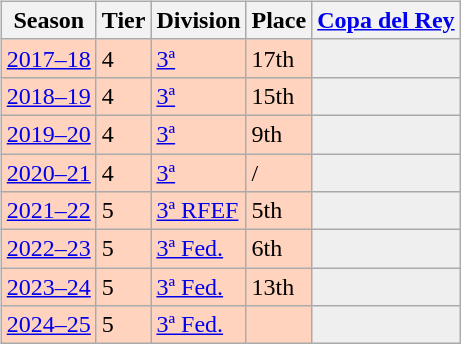<table>
<tr>
<td valign=top width=0%><br><table class="wikitable">
<tr style="background:#f0f6fa;">
<th>Season</th>
<th>Tier</th>
<th>Division</th>
<th>Place</th>
<th><a href='#'>Copa del Rey</a></th>
</tr>
<tr>
<td style="background:#FFD3BD;"><a href='#'>2017–18</a></td>
<td style="background:#FFD3BD;">4</td>
<td style="background:#FFD3BD;"><a href='#'>3ª</a></td>
<td style="background:#FFD3BD;">17th</td>
<td style="background:#efefef;"></td>
</tr>
<tr>
<td style="background:#FFD3BD;"><a href='#'>2018–19</a></td>
<td style="background:#FFD3BD;">4</td>
<td style="background:#FFD3BD;"><a href='#'>3ª</a></td>
<td style="background:#FFD3BD;">15th</td>
<td style="background:#efefef;"></td>
</tr>
<tr>
<td style="background:#FFD3BD;"><a href='#'>2019–20</a></td>
<td style="background:#FFD3BD;">4</td>
<td style="background:#FFD3BD;"><a href='#'>3ª</a></td>
<td style="background:#FFD3BD;">9th</td>
<td style="background:#efefef;"></td>
</tr>
<tr>
<td style="background:#FFD3BD;"><a href='#'>2020–21</a></td>
<td style="background:#FFD3BD;">4</td>
<td style="background:#FFD3BD;"><a href='#'>3ª</a></td>
<td style="background:#FFD3BD;"> / </td>
<td style="background:#efefef;"></td>
</tr>
<tr>
<td style="background:#FFD3BD;"><a href='#'>2021–22</a></td>
<td style="background:#FFD3BD;">5</td>
<td style="background:#FFD3BD;"><a href='#'>3ª RFEF</a></td>
<td style="background:#FFD3BD;">5th</td>
<td style="background:#efefef;"></td>
</tr>
<tr>
<td style="background:#FFD3BD;"><a href='#'>2022–23</a></td>
<td style="background:#FFD3BD;">5</td>
<td style="background:#FFD3BD;"><a href='#'>3ª Fed.</a></td>
<td style="background:#FFD3BD;">6th</td>
<td style="background:#efefef;"></td>
</tr>
<tr>
<td style="background:#FFD3BD;"><a href='#'>2023–24</a></td>
<td style="background:#FFD3BD;">5</td>
<td style="background:#FFD3BD;"><a href='#'>3ª Fed.</a></td>
<td style="background:#FFD3BD;">13th</td>
<td style="background:#efefef;"></td>
</tr>
<tr>
<td style="background:#FFD3BD;"><a href='#'>2024–25</a></td>
<td style="background:#FFD3BD;">5</td>
<td style="background:#FFD3BD;"><a href='#'>3ª Fed.</a></td>
<td style="background:#FFD3BD;"></td>
<td style="background:#efefef;"></td>
</tr>
</table>
</td>
</tr>
</table>
